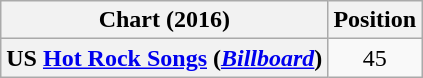<table class="wikitable plainrowheaders" style="text-align: center">
<tr>
<th scope="col">Chart (2016)</th>
<th scope="col">Position</th>
</tr>
<tr>
<th scope="row">US <a href='#'>Hot Rock Songs</a> (<em><a href='#'>Billboard</a></em>)</th>
<td style="text-align:center;">45</td>
</tr>
</table>
